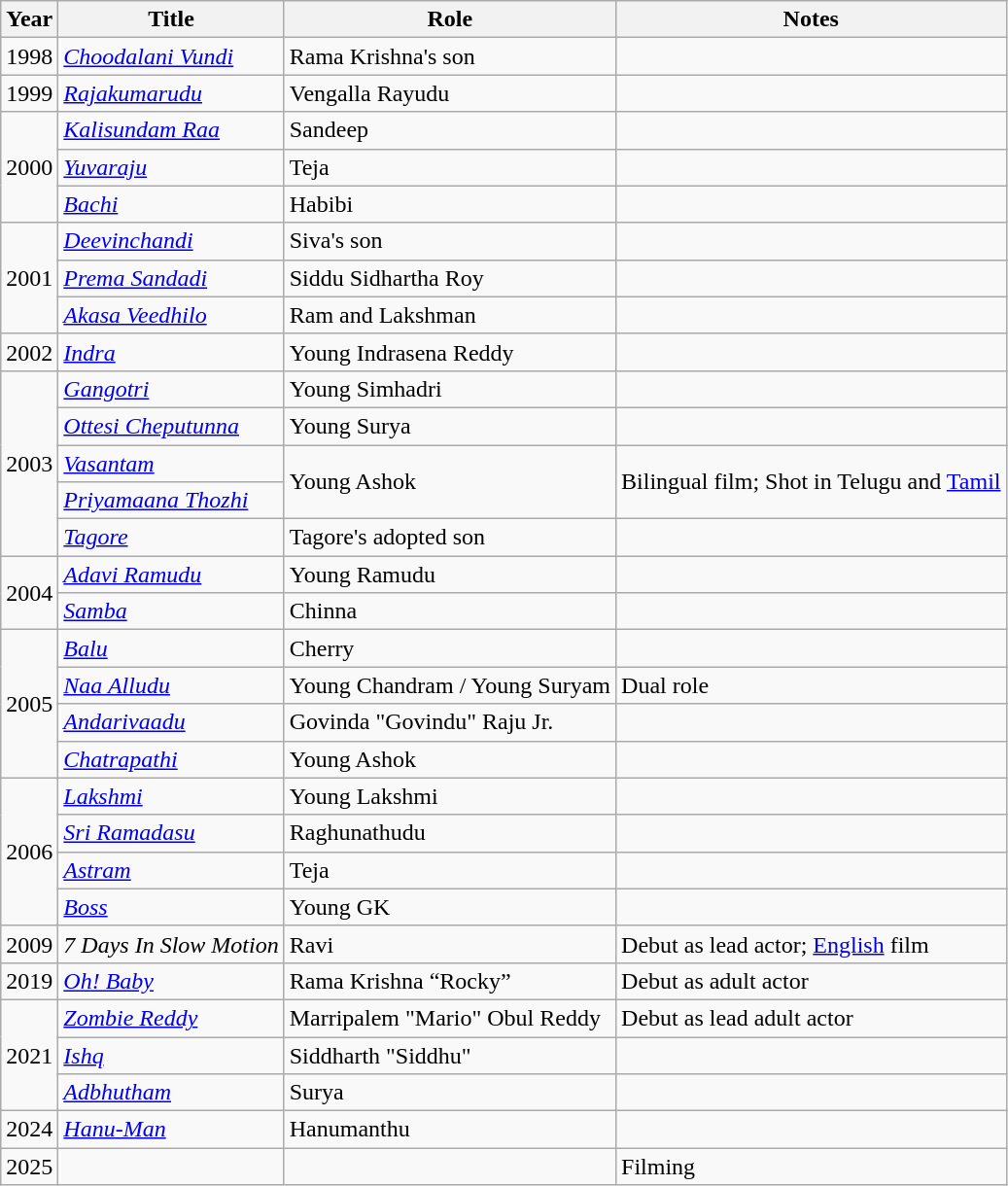<table class="wikitable">
<tr>
<th>Year</th>
<th>Title</th>
<th>Role</th>
<th>Notes</th>
</tr>
<tr>
<td>1998</td>
<td><em><a href='#'>Choodalani Vundi</a></em></td>
<td>Rama Krishna's son</td>
<td></td>
</tr>
<tr>
<td>1999</td>
<td><em><a href='#'>Rajakumarudu</a></em></td>
<td>Vengalla Rayudu</td>
<td></td>
</tr>
<tr>
<td rowspan="3">2000</td>
<td><em><a href='#'>Kalisundam Raa</a></em></td>
<td>Sandeep</td>
<td></td>
</tr>
<tr>
<td><em><a href='#'>Yuvaraju</a> </em></td>
<td>Teja</td>
<td></td>
</tr>
<tr>
<td><a href='#'><em>Bachi</em></a></td>
<td>Habibi</td>
<td></td>
</tr>
<tr>
<td rowspan="3">2001</td>
<td><em><a href='#'>Deevinchandi</a></em></td>
<td>Siva's son</td>
<td></td>
</tr>
<tr>
<td><em><a href='#'>Prema Sandadi</a></em></td>
<td>Siddu Sidhartha Roy</td>
<td></td>
</tr>
<tr>
<td><em><a href='#'>Akasa Veedhilo</a></em></td>
<td>Ram and Lakshman</td>
<td></td>
</tr>
<tr>
<td>2002</td>
<td><a href='#'><em>Indra</em></a></td>
<td>Young Indrasena Reddy</td>
<td></td>
</tr>
<tr>
<td rowspan="5">2003</td>
<td><a href='#'><em>Gangotri</em></a></td>
<td>Young Simhadri</td>
<td></td>
</tr>
<tr>
<td><em><a href='#'>Ottesi Cheputunna</a></em></td>
<td>Young Surya</td>
<td></td>
</tr>
<tr>
<td><em><a href='#'>Vasantam</a> </em></td>
<td rowspan="2">Young Ashok</td>
<td rowspan="2">Bilingual film; Shot in Telugu and <a href='#'>Tamil</a></td>
</tr>
<tr>
<td><em><a href='#'>Priyamaana Thozhi</a></em></td>
</tr>
<tr>
<td><a href='#'><em>Tagore</em></a></td>
<td>Tagore's adopted son</td>
<td></td>
</tr>
<tr>
<td rowspan="2">2004</td>
<td><a href='#'><em>Adavi Ramudu</em></a></td>
<td>Young Ramudu</td>
<td></td>
</tr>
<tr>
<td><a href='#'><em>Samba</em></a></td>
<td>Chinna</td>
<td></td>
</tr>
<tr>
<td rowspan="4">2005</td>
<td><a href='#'><em>Balu</em></a></td>
<td>Cherry</td>
<td></td>
</tr>
<tr>
<td><em><a href='#'>Naa Alludu</a></em></td>
<td>Young Chandram / Young Suryam</td>
<td>Dual role</td>
</tr>
<tr>
<td><em><a href='#'>Andarivaadu</a> </em></td>
<td>Govinda "Govindu" Raju Jr.</td>
<td></td>
</tr>
<tr>
<td><a href='#'><em>Chatrapathi</em></a></td>
<td>Young Ashok</td>
<td></td>
</tr>
<tr>
<td rowspan="4">2006</td>
<td><a href='#'><em>Lakshmi</em></a></td>
<td>Young Lakshmi</td>
<td></td>
</tr>
<tr>
<td><em><a href='#'>Sri Ramadasu</a></em></td>
<td>Raghunathudu</td>
<td></td>
</tr>
<tr>
<td><em><a href='#'>Astram</a> </em></td>
<td>Teja</td>
<td></td>
</tr>
<tr>
<td><em><a href='#'>Boss</a> </em></td>
<td>Young GK</td>
<td></td>
</tr>
<tr>
<td>2009</td>
<td><em>7 Days In Slow Motion</em></td>
<td>Ravi</td>
<td>Debut as lead actor; <a href='#'>English</a> film</td>
</tr>
<tr>
<td>2019</td>
<td><em><a href='#'>Oh! Baby</a></em></td>
<td>Rama Krishna “Rocky”</td>
<td>Debut as adult actor</td>
</tr>
<tr>
<td rowspan="3">2021</td>
<td><em><a href='#'>Zombie Reddy</a></em></td>
<td>Marripalem "Mario" Obul Reddy</td>
<td>Debut as lead adult actor</td>
</tr>
<tr>
<td><em><a href='#'>Ishq</a></em></td>
<td>Siddharth "Siddhu"</td>
<td></td>
</tr>
<tr>
<td><em><a href='#'>Adbhutham</a></em></td>
<td>Surya</td>
<td></td>
</tr>
<tr>
<td>2024</td>
<td><em><a href='#'>Hanu-Man</a></em></td>
<td>Hanumanthu</td>
<td></td>
</tr>
<tr>
<td>2025</td>
<td></td>
<td></td>
<td>Filming</td>
</tr>
</table>
